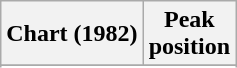<table class="wikitable plainrowheaders sortable" style="text-align:center;">
<tr>
<th scope="col">Chart (1982)</th>
<th scope="col">Peak<br>position</th>
</tr>
<tr>
</tr>
<tr>
</tr>
<tr>
</tr>
</table>
